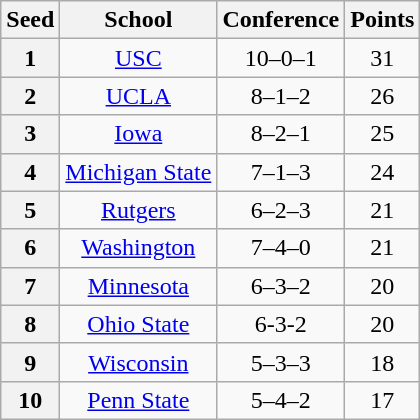<table class="wikitable" style="text-align:center">
<tr>
<th>Seed</th>
<th>School</th>
<th>Conference</th>
<th>Points</th>
</tr>
<tr>
<th>1</th>
<td><a href='#'>USC</a></td>
<td>10–0–1</td>
<td>31</td>
</tr>
<tr>
<th>2</th>
<td><a href='#'>UCLA</a></td>
<td>8–1–2</td>
<td>26</td>
</tr>
<tr>
<th>3</th>
<td><a href='#'>Iowa</a></td>
<td>8–2–1</td>
<td>25</td>
</tr>
<tr>
<th>4</th>
<td><a href='#'>Michigan State</a></td>
<td>7–1–3</td>
<td>24</td>
</tr>
<tr>
<th>5</th>
<td><a href='#'>Rutgers</a></td>
<td>6–2–3</td>
<td>21</td>
</tr>
<tr>
<th>6</th>
<td><a href='#'>Washington</a></td>
<td>7–4–0</td>
<td>21</td>
</tr>
<tr>
<th>7</th>
<td><a href='#'>Minnesota</a></td>
<td>6–3–2</td>
<td>20</td>
</tr>
<tr>
<th>8</th>
<td><a href='#'>Ohio State</a></td>
<td>6-3-2</td>
<td>20</td>
</tr>
<tr>
<th>9</th>
<td><a href='#'>Wisconsin</a></td>
<td>5–3–3</td>
<td>18</td>
</tr>
<tr>
<th>10</th>
<td><a href='#'>Penn State</a></td>
<td>5–4–2</td>
<td>17</td>
</tr>
</table>
